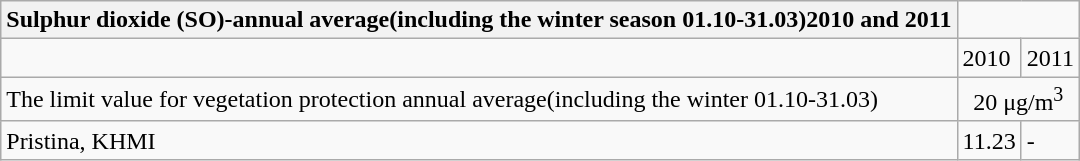<table class="wikitable">
<tr>
<th>Sulphur dioxide (SO)-annual average(including the winter season 01.10-31.03)2010 and 2011</th>
</tr>
<tr>
<td></td>
<td>2010</td>
<td>2011</td>
</tr>
<tr>
<td>The limit value for vegetation protection annual average(including the winter 01.10-31.03)</td>
<td colspan="2" style="text-align: center;">20 μg/m<sup>3</sup></td>
</tr>
<tr>
<td>Pristina, KHMI</td>
<td>11.23</td>
<td>-</td>
</tr>
</table>
